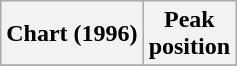<table class="wikitable plainrowheaders" style="text-align:center">
<tr>
<th>Chart (1996)</th>
<th>Peak<br>position</th>
</tr>
<tr>
</tr>
</table>
